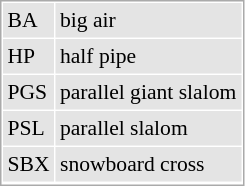<table cellspacing="1" cellpadding="3" style="border:1px solid #AAAAAA;font-size:90%">
<tr bgcolor="#E4E4E4">
<td>BA</td>
<td>big air</td>
</tr>
<tr bgcolor="#E4E4E4">
<td>HP</td>
<td>half pipe</td>
</tr>
<tr bgcolor="#E4E4E4">
<td>PGS</td>
<td>parallel giant slalom</td>
</tr>
<tr bgcolor="#E4E4E4">
<td>PSL</td>
<td>parallel slalom</td>
</tr>
<tr bgcolor="#E4E4E4">
<td>SBX</td>
<td>snowboard cross</td>
</tr>
<tr>
</tr>
</table>
